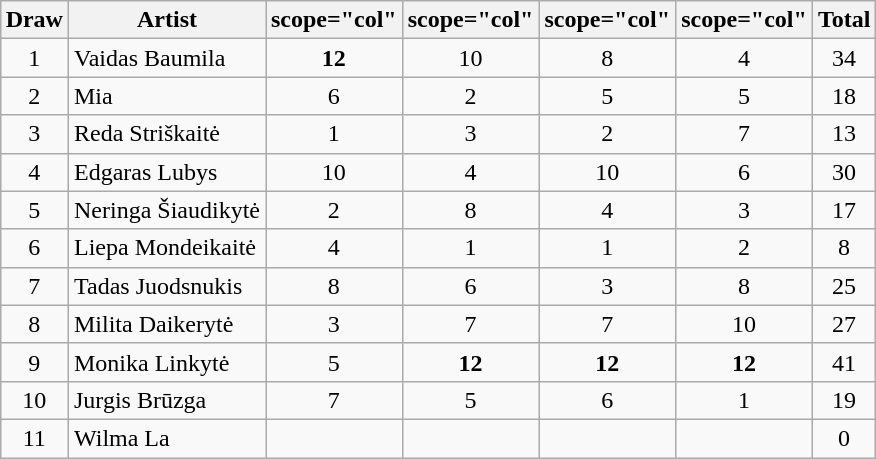<table class="wikitable collapsible" style="margin: 1em auto 1em auto; text-align:center;">
<tr>
<th>Draw</th>
<th>Artist</th>
<th>scope="col" </th>
<th>scope="col" </th>
<th>scope="col" </th>
<th>scope="col" </th>
<th>Total</th>
</tr>
<tr>
<td>1</td>
<td align="left">Vaidas Baumila</td>
<td><strong>12</strong></td>
<td>10</td>
<td>8</td>
<td>4</td>
<td>34</td>
</tr>
<tr>
<td>2</td>
<td align="left">Mia</td>
<td>6</td>
<td>2</td>
<td>5</td>
<td>5</td>
<td>18</td>
</tr>
<tr>
<td>3</td>
<td align="left">Reda Striškaitė</td>
<td>1</td>
<td>3</td>
<td>2</td>
<td>7</td>
<td>13</td>
</tr>
<tr>
<td>4</td>
<td align="left">Edgaras Lubys</td>
<td>10</td>
<td>4</td>
<td>10</td>
<td>6</td>
<td>30</td>
</tr>
<tr>
<td>5</td>
<td align="left">Neringa Šiaudikytė</td>
<td>2</td>
<td>8</td>
<td>4</td>
<td>3</td>
<td>17</td>
</tr>
<tr>
<td>6</td>
<td align="left">Liepa Mondeikaitė</td>
<td>4</td>
<td>1</td>
<td>1</td>
<td>2</td>
<td>8</td>
</tr>
<tr>
<td>7</td>
<td align="left">Tadas Juodsnukis</td>
<td>8</td>
<td>6</td>
<td>3</td>
<td>8</td>
<td>25</td>
</tr>
<tr>
<td>8</td>
<td align="left">Milita Daikerytė</td>
<td>3</td>
<td>7</td>
<td>7</td>
<td>10</td>
<td>27</td>
</tr>
<tr>
<td>9</td>
<td align="left">Monika Linkytė</td>
<td>5</td>
<td><strong>12</strong></td>
<td><strong>12</strong></td>
<td><strong>12</strong></td>
<td>41</td>
</tr>
<tr>
<td>10</td>
<td align="left">Jurgis Brūzga</td>
<td>7</td>
<td>5</td>
<td>6</td>
<td>1</td>
<td>19</td>
</tr>
<tr>
<td>11</td>
<td align="left">Wilma La</td>
<td></td>
<td></td>
<td></td>
<td></td>
<td>0</td>
</tr>
</table>
